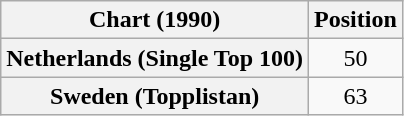<table class="wikitable plainrowheaders" style="text-align:center">
<tr>
<th scope="col">Chart (1990)</th>
<th scope="col">Position</th>
</tr>
<tr>
<th scope="row">Netherlands (Single Top 100)</th>
<td>50</td>
</tr>
<tr>
<th scope="row">Sweden (Topplistan)</th>
<td>63</td>
</tr>
</table>
